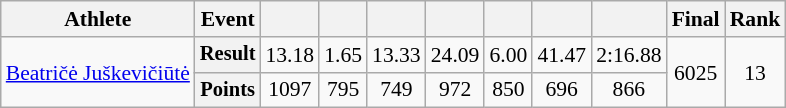<table class=wikitable style=font-size:90%>
<tr>
<th>Athlete</th>
<th>Event</th>
<th></th>
<th></th>
<th></th>
<th></th>
<th></th>
<th></th>
<th></th>
<th>Final</th>
<th>Rank</th>
</tr>
<tr align=center>
<td rowspan=2 align=left><a href='#'>Beatričė Juškevičiūtė</a></td>
<th style=font-size:95%>Result</th>
<td>13.18</td>
<td>1.65</td>
<td>13.33</td>
<td>24.09</td>
<td>6.00</td>
<td>41.47</td>
<td>2:16.88</td>
<td rowspan=2>6025</td>
<td rowspan=2>13</td>
</tr>
<tr align=center>
<th style=font-size:95%>Points</th>
<td>1097</td>
<td>795</td>
<td>749</td>
<td>972</td>
<td>850</td>
<td>696</td>
<td>866</td>
</tr>
</table>
